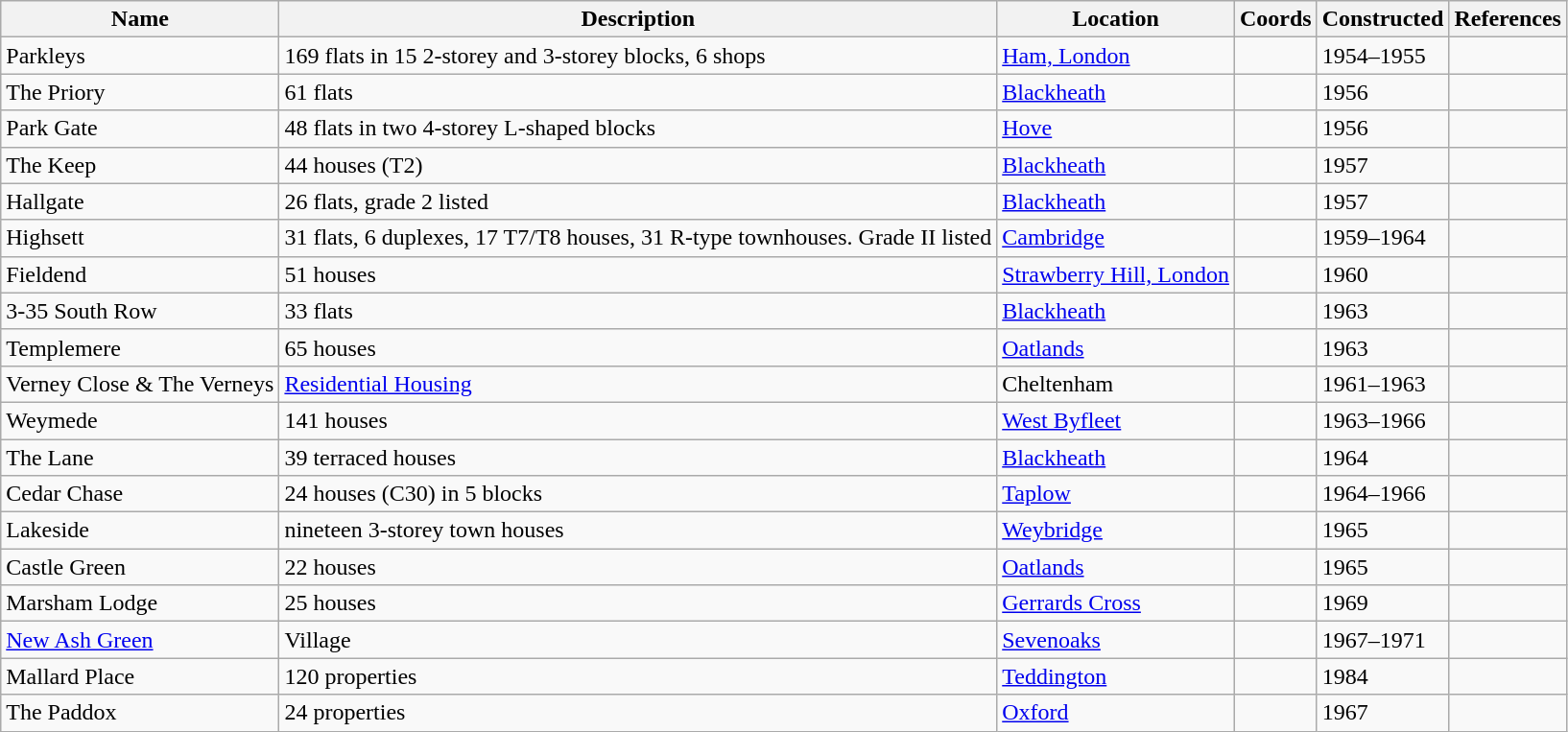<table border="1" class="wikitable">
<tr>
<th scope="col">Name</th>
<th scope="col">Description</th>
<th scope="col">Location</th>
<th scope="col">Coords</th>
<th scope="col">Constructed</th>
<th scope="col">References</th>
</tr>
<tr>
<td>Parkleys</td>
<td>169 flats in 15 2-storey and 3-storey blocks, 6 shops</td>
<td><a href='#'>Ham, London</a></td>
<td></td>
<td>1954–1955</td>
<td></td>
</tr>
<tr>
<td>The Priory</td>
<td>61 flats</td>
<td><a href='#'>Blackheath</a></td>
<td></td>
<td>1956</td>
<td></td>
</tr>
<tr>
<td>Park Gate</td>
<td>48 flats in two 4-storey L-shaped blocks</td>
<td><a href='#'>Hove</a></td>
<td></td>
<td>1956</td>
<td></td>
</tr>
<tr>
<td>The Keep</td>
<td>44 houses (T2)</td>
<td><a href='#'>Blackheath</a></td>
<td></td>
<td>1957</td>
<td></td>
</tr>
<tr>
<td>Hallgate</td>
<td>26 flats, grade 2 listed</td>
<td><a href='#'>Blackheath</a></td>
<td></td>
<td>1957</td>
<td></td>
</tr>
<tr>
<td>Highsett</td>
<td>31 flats, 6 duplexes, 17 T7/T8 houses, 31 R-type townhouses. Grade II listed</td>
<td><a href='#'>Cambridge</a></td>
<td></td>
<td>1959–1964</td>
<td></td>
</tr>
<tr>
<td>Fieldend</td>
<td>51 houses</td>
<td><a href='#'>Strawberry Hill, London</a></td>
<td></td>
<td>1960</td>
<td></td>
</tr>
<tr>
<td>3-35 South Row</td>
<td>33 flats</td>
<td><a href='#'>Blackheath</a></td>
<td></td>
<td>1963</td>
<td></td>
</tr>
<tr>
<td>Templemere</td>
<td>65 houses</td>
<td><a href='#'>Oatlands</a></td>
<td></td>
<td>1963</td>
<td></td>
</tr>
<tr>
<td>Verney Close & The Verneys</td>
<td><a href='#'>Residential Housing</a></td>
<td>Cheltenham</td>
<td></td>
<td>1961–1963</td>
<td></td>
</tr>
<tr>
<td>Weymede</td>
<td>141 houses</td>
<td><a href='#'>West Byfleet</a></td>
<td></td>
<td>1963–1966</td>
<td></td>
</tr>
<tr>
<td>The Lane</td>
<td>39 terraced houses</td>
<td><a href='#'>Blackheath</a></td>
<td></td>
<td>1964</td>
<td></td>
</tr>
<tr>
<td>Cedar Chase</td>
<td>24 houses (C30) in 5 blocks</td>
<td><a href='#'>Taplow</a></td>
<td></td>
<td>1964–1966</td>
<td></td>
</tr>
<tr>
<td>Lakeside</td>
<td>nineteen 3-storey town houses</td>
<td><a href='#'>Weybridge</a></td>
<td></td>
<td>1965</td>
<td></td>
</tr>
<tr>
<td>Castle Green</td>
<td>22 houses</td>
<td><a href='#'>Oatlands</a></td>
<td></td>
<td>1965</td>
<td></td>
</tr>
<tr>
<td>Marsham Lodge</td>
<td>25 houses</td>
<td><a href='#'>Gerrards Cross</a></td>
<td></td>
<td>1969</td>
<td></td>
</tr>
<tr>
<td><a href='#'>New Ash Green</a></td>
<td>Village</td>
<td><a href='#'>Sevenoaks</a></td>
<td></td>
<td>1967–1971</td>
<td></td>
</tr>
<tr>
<td>Mallard Place</td>
<td>120 properties</td>
<td><a href='#'>Teddington</a></td>
<td></td>
<td>1984</td>
<td></td>
</tr>
<tr>
<td>The Paddox</td>
<td>24 properties</td>
<td><a href='#'>Oxford</a></td>
<td></td>
<td>1967</td>
<td></td>
</tr>
</table>
